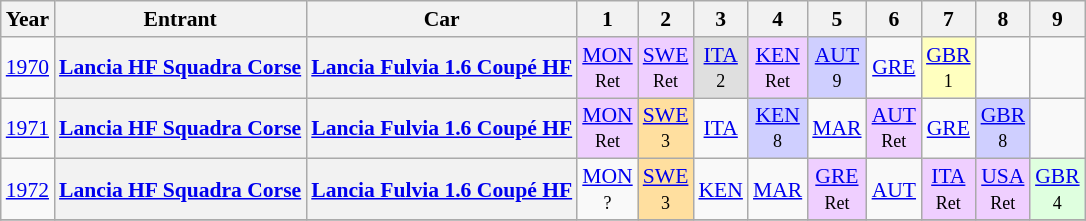<table class="wikitable" style="text-align:center; font-size:90%;">
<tr>
<th>Year</th>
<th>Entrant</th>
<th>Car</th>
<th>1</th>
<th>2</th>
<th>3</th>
<th>4</th>
<th>5</th>
<th>6</th>
<th>7</th>
<th>8</th>
<th>9</th>
</tr>
<tr>
<td><a href='#'>1970</a></td>
<th><a href='#'>Lancia HF Squadra Corse</a></th>
<th><a href='#'>Lancia Fulvia 1.6 Coupé HF</a></th>
<td style="background:#EFCFFF;"><a href='#'>MON</a><br><small>Ret</small></td>
<td style="background:#EFCFFF;"><a href='#'>SWE</a><br><small>Ret</small></td>
<td style="background:#DFDFDF;"><a href='#'>ITA</a><br><small>2</small></td>
<td style="background:#EFCFFF;"><a href='#'>KEN</a><br><small>Ret</small></td>
<td style="background:#CFCFFF;"><a href='#'>AUT</a><br><small>9</small></td>
<td><a href='#'>GRE</a></td>
<td style="background:#FFFFBF;"><a href='#'>GBR</a><br><small>1</small></td>
<td></td>
<td></td>
</tr>
<tr>
<td><a href='#'>1971</a></td>
<th><a href='#'>Lancia HF Squadra Corse</a></th>
<th><a href='#'>Lancia Fulvia 1.6 Coupé HF</a></th>
<td style="background:#EFCFFF;"><a href='#'>MON</a><br><small>Ret</small></td>
<td style="background:#FFDF9F;"><a href='#'>SWE</a><br><small>3</small></td>
<td><a href='#'>ITA</a></td>
<td style="background:#CFCFFF;"><a href='#'>KEN</a><br><small>8</small></td>
<td><a href='#'>MAR</a></td>
<td style="background:#EFCFFF;"><a href='#'>AUT</a><br><small>Ret</small></td>
<td><a href='#'>GRE</a></td>
<td style="background:#CFCFFF;"><a href='#'>GBR</a><br><small>8</small></td>
<td></td>
</tr>
<tr>
<td><a href='#'>1972</a></td>
<th><a href='#'>Lancia HF Squadra Corse</a></th>
<th><a href='#'>Lancia Fulvia 1.6 Coupé HF</a></th>
<td><a href='#'>MON</a><br><small>?</small></td>
<td style="background:#FFDF9F;"><a href='#'>SWE</a><br><small>3</small></td>
<td><a href='#'>KEN</a></td>
<td><a href='#'>MAR</a></td>
<td style="background:#EFCFFF;"><a href='#'>GRE</a><br><small>Ret</small></td>
<td><a href='#'>AUT</a></td>
<td style="background:#EFCFFF;"><a href='#'>ITA</a><br><small>Ret</small></td>
<td style="background:#EFCFFF;"><a href='#'>USA</a><br><small>Ret</small></td>
<td style="background:#DFFFDF;"><a href='#'>GBR</a><br><small>4</small></td>
</tr>
<tr>
</tr>
</table>
